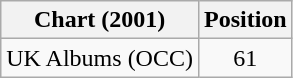<table class="wikitable">
<tr>
<th>Chart (2001)</th>
<th>Position</th>
</tr>
<tr>
<td>UK Albums (OCC)</td>
<td align="center">61</td>
</tr>
</table>
